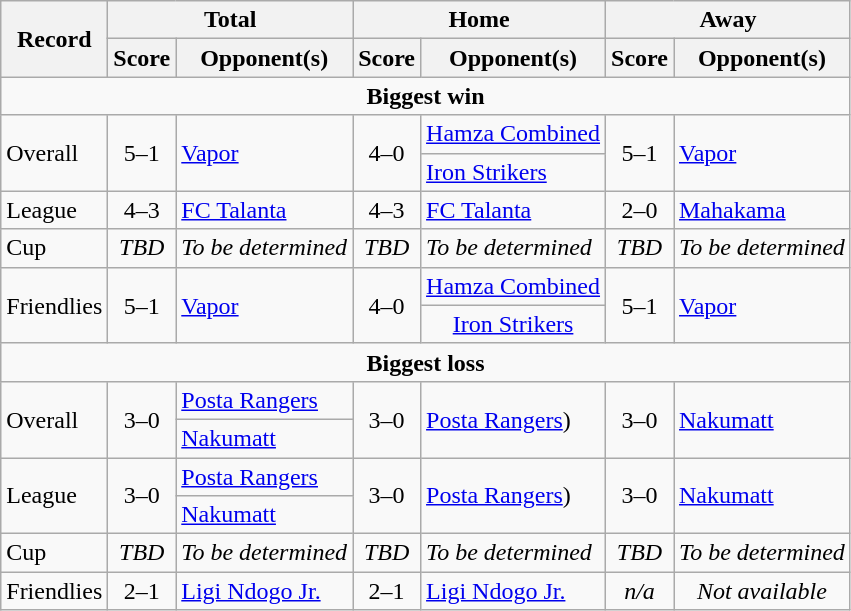<table class="wikitable sortable" style="text-align: center;">
<tr>
<th rowspan=2>Record</th>
<th colspan=2>Total</th>
<th colspan=2> Home</th>
<th colspan=2> Away</th>
</tr>
<tr>
<th>Score</th>
<th>Opponent(s)</th>
<th>Score</th>
<th>Opponent(s)</th>
<th>Score</th>
<th>Opponent(s)</th>
</tr>
<tr>
<td align=center colspan=7><strong>Biggest win</strong></td>
</tr>
<tr>
<td rowspan=2 align=left>Overall</td>
<td rowspan=2>5–1</td>
<td rowspan=2 align=left><a href='#'>Vapor</a></td>
<td rowspan=2>4–0</td>
<td align=left><a href='#'>Hamza Combined</a></td>
<td rowspan=2>5–1</td>
<td rowspan=2 align=left><a href='#'>Vapor</a></td>
</tr>
<tr>
<td align=left><a href='#'>Iron Strikers</a></td>
</tr>
<tr>
<td align=left>League</td>
<td>4–3</td>
<td align=left><a href='#'>FC Talanta</a></td>
<td>4–3</td>
<td align=left><a href='#'>FC Talanta</a></td>
<td>2–0</td>
<td align=left><a href='#'>Mahakama</a></td>
</tr>
<tr>
<td align=left>Cup</td>
<td><em>TBD</em></td>
<td align=left><em>To be determined</em></td>
<td><em>TBD</em></td>
<td align=left><em>To be determined</em></td>
<td><em>TBD</em></td>
<td align=left><em>To be determined</em></td>
</tr>
<tr>
<td rowspan=2 align=left>Friendlies</td>
<td rowspan=2>5–1</td>
<td rowspan=2 align=left><a href='#'>Vapor</a></td>
<td rowspan=2>4–0</td>
<td align=left><a href='#'>Hamza Combined</a></td>
<td rowspan=2>5–1</td>
<td rowspan=2 align=left><a href='#'>Vapor</a></td>
</tr>
<tr>
<td><a href='#'>Iron Strikers</a></td>
</tr>
<tr>
<td align=center colspan=7><strong>Biggest loss</strong></td>
</tr>
<tr>
<td rowspan=2 align=left>Overall</td>
<td rowspan=2>3–0</td>
<td align=left><a href='#'>Posta Rangers</a></td>
<td rowspan=2>3–0</td>
<td rowspan=2 align=left><a href='#'>Posta Rangers</a>)</td>
<td rowspan=2>3–0</td>
<td rowspan=2 align=left><a href='#'>Nakumatt</a></td>
</tr>
<tr>
<td align=left><a href='#'>Nakumatt</a></td>
</tr>
<tr>
<td rowspan=2 align=left>League</td>
<td rowspan=2>3–0</td>
<td align=left><a href='#'>Posta Rangers</a></td>
<td rowspan=2>3–0</td>
<td rowspan=2 align=left><a href='#'>Posta Rangers</a>)</td>
<td rowspan=2>3–0</td>
<td rowspan=2 align=left><a href='#'>Nakumatt</a></td>
</tr>
<tr>
<td align=left><a href='#'>Nakumatt</a></td>
</tr>
<tr>
<td align=left>Cup</td>
<td><em>TBD</em></td>
<td align=left><em>To be determined</em></td>
<td><em>TBD</em></td>
<td align=left><em>To be determined</em></td>
<td><em>TBD</em></td>
<td align=left><em>To be determined</em></td>
</tr>
<tr>
<td align=left>Friendlies</td>
<td>2–1</td>
<td align=left><a href='#'>Ligi Ndogo Jr.</a></td>
<td>2–1</td>
<td align=left><a href='#'>Ligi Ndogo Jr.</a></td>
<td><em>n/a</em></td>
<td><em>Not available</em></td>
</tr>
</table>
